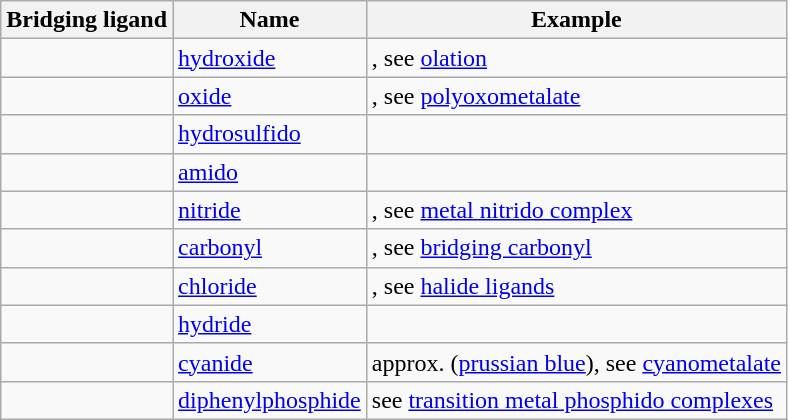<table class="wikitable">
<tr>
<th>Bridging ligand</th>
<th>Name</th>
<th>Example</th>
</tr>
<tr>
<td></td>
<td><a href='#'>hydroxide</a></td>
<td>, see <a href='#'>olation</a></td>
</tr>
<tr>
<td></td>
<td><a href='#'>oxide</a></td>
<td>, see <a href='#'>polyoxometalate</a></td>
</tr>
<tr>
<td></td>
<td><a href='#'>hydrosulfido</a></td>
<td></td>
</tr>
<tr>
<td></td>
<td><a href='#'>amido</a></td>
<td></td>
</tr>
<tr>
<td></td>
<td><a href='#'>nitride</a></td>
<td>, see <a href='#'>metal nitrido complex</a></td>
</tr>
<tr>
<td></td>
<td><a href='#'>carbonyl</a></td>
<td>, see <a href='#'>bridging carbonyl</a></td>
</tr>
<tr>
<td></td>
<td><a href='#'>chloride</a></td>
<td>, see <a href='#'>halide ligands</a></td>
</tr>
<tr>
<td></td>
<td><a href='#'>hydride</a></td>
<td></td>
</tr>
<tr>
<td></td>
<td><a href='#'>cyanide</a></td>
<td>approx.  (<a href='#'>prussian blue</a>), see <a href='#'>cyanometalate</a></td>
</tr>
<tr>
<td></td>
<td><a href='#'>diphenylphosphide</a></td>
<td>see <a href='#'>transition metal phosphido complexes</a></td>
</tr>
</table>
